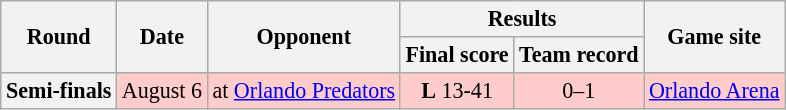<table class="wikitable" style="font-size: 92%;" "align=center">
<tr>
<th rowspan="2">Round</th>
<th rowspan="2">Date</th>
<th rowspan="2">Opponent</th>
<th colspan="2">Results</th>
<th rowspan="2">Game site</th>
</tr>
<tr>
<th>Final score</th>
<th>Team record</th>
</tr>
<tr style="background:#fcc">
<th>Semi-finals</th>
<td style="text-align:center;">August 6</td>
<td style="text-align:center;">at <a href='#'>Orlando Predators</a></td>
<td style="text-align:center;"><strong>L</strong> 13-41</td>
<td style="text-align:center;">0–1</td>
<td style="text-align:center;"><a href='#'>Orlando Arena</a></td>
</tr>
</table>
